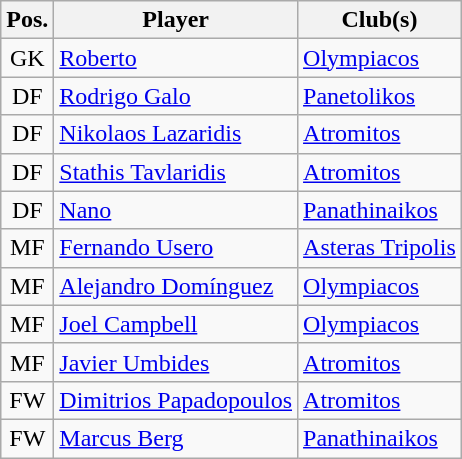<table class="wikitable" style="margin-right: 0;">
<tr text-align:center;">
<th>Pos.</th>
<th>Player</th>
<th>Club(s)</th>
</tr>
<tr>
<td align="center">GK</td>
<td> <a href='#'>Roberto</a></td>
<td><a href='#'>Olympiacos</a></td>
</tr>
<tr>
<td align="center">DF</td>
<td> <a href='#'>Rodrigo Galo</a></td>
<td><a href='#'>Panetolikos</a></td>
</tr>
<tr>
<td align="center">DF</td>
<td> <a href='#'>Nikolaos Lazaridis</a></td>
<td><a href='#'>Atromitos</a></td>
</tr>
<tr>
<td align="center">DF</td>
<td> <a href='#'>Stathis Tavlaridis</a></td>
<td><a href='#'>Atromitos</a></td>
</tr>
<tr>
<td align="center">DF</td>
<td> <a href='#'>Nano</a></td>
<td><a href='#'>Panathinaikos</a></td>
</tr>
<tr>
<td align="center">MF</td>
<td> <a href='#'>Fernando Usero</a></td>
<td><a href='#'>Asteras Tripolis</a></td>
</tr>
<tr>
<td align="center">MF</td>
<td> <a href='#'>Alejandro Domínguez</a></td>
<td><a href='#'>Olympiacos</a></td>
</tr>
<tr>
<td align="center">MF</td>
<td> <a href='#'>Joel Campbell</a></td>
<td><a href='#'>Olympiacos</a></td>
</tr>
<tr>
<td align="center">MF</td>
<td> <a href='#'>Javier Umbides</a></td>
<td><a href='#'>Atromitos</a></td>
</tr>
<tr>
<td align="center">FW</td>
<td> <a href='#'>Dimitrios Papadopoulos</a></td>
<td><a href='#'>Atromitos</a></td>
</tr>
<tr>
<td align="center">FW</td>
<td> <a href='#'>Marcus Berg</a></td>
<td><a href='#'>Panathinaikos</a></td>
</tr>
</table>
